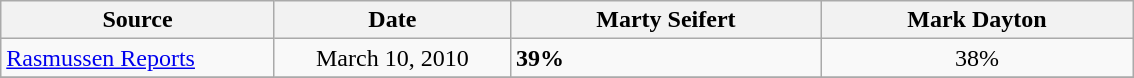<table class="wikitable collapsible">
<tr>
<th width="175px">Source</th>
<th width="150px">Date</th>
<th width="200px" align="center">Marty Seifert</th>
<th width="200px" align="center">Mark Dayton</th>
</tr>
<tr>
<td><a href='#'>Rasmussen Reports</a></td>
<td align="center">March 10, 2010</td>
<td><strong>39%</strong></td>
<td align="center">38%</td>
</tr>
<tr>
</tr>
</table>
